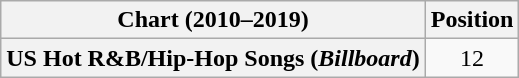<table class="wikitable plainrowheaders" style="text-align:center">
<tr>
<th scope="col">Chart (2010–2019)</th>
<th scope="col">Position</th>
</tr>
<tr>
<th scope="row">US Hot R&B/Hip-Hop Songs (<em>Billboard</em>)</th>
<td>12</td>
</tr>
</table>
